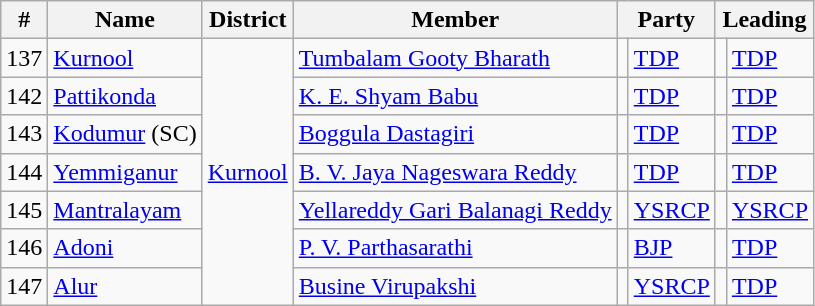<table class="wikitable sortable">
<tr>
<th>#</th>
<th>Name</th>
<th>District</th>
<th>Member</th>
<th colspan="2">Party</th>
<th colspan=2>Leading<br></th>
</tr>
<tr>
<td>137</td>
<td><a href='#'>Kurnool</a></td>
<td rowspan="7"><a href='#'>Kurnool</a></td>
<td><a href='#'>Tumbalam Gooty Bharath</a></td>
<td></td>
<td><a href='#'>TDP</a></td>
<td></td>
<td><a href='#'>TDP</a></td>
</tr>
<tr>
<td>142</td>
<td><a href='#'>Pattikonda</a></td>
<td><a href='#'>K. E. Shyam Babu</a></td>
<td></td>
<td><a href='#'>TDP</a></td>
<td></td>
<td><a href='#'>TDP</a></td>
</tr>
<tr>
<td>143</td>
<td><a href='#'>Kodumur</a> (SC)</td>
<td><a href='#'>Boggula Dastagiri</a></td>
<td></td>
<td><a href='#'>TDP</a></td>
<td></td>
<td><a href='#'>TDP</a></td>
</tr>
<tr>
<td>144</td>
<td><a href='#'>Yemmiganur</a></td>
<td><a href='#'>B. V. Jaya Nageswara Reddy</a></td>
<td></td>
<td><a href='#'>TDP</a></td>
<td></td>
<td><a href='#'>TDP</a></td>
</tr>
<tr>
<td>145</td>
<td><a href='#'>Mantralayam</a></td>
<td><a href='#'>Yellareddy Gari Balanagi Reddy</a></td>
<td></td>
<td><a href='#'>YSRCP</a></td>
<td></td>
<td><a href='#'>YSRCP</a></td>
</tr>
<tr>
<td>146</td>
<td><a href='#'>Adoni</a></td>
<td><a href='#'>P. V. Parthasarathi</a></td>
<td></td>
<td><a href='#'>BJP</a></td>
<td></td>
<td><a href='#'>TDP</a></td>
</tr>
<tr>
<td>147</td>
<td><a href='#'>Alur</a></td>
<td><a href='#'>Busine Virupakshi</a></td>
<td></td>
<td><a href='#'>YSRCP</a></td>
<td></td>
<td><a href='#'>TDP</a></td>
</tr>
</table>
